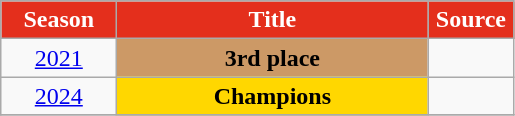<table class="wikitable">
<tr>
<th width=70px style="background:#E42F1C; color:white">Season</th>
<th width=200px style="background:#E42F1C; color:white">Title</th>
<th width=50px style="background:#E42F1C; color:white">Source</th>
</tr>
<tr align=center>
<td><a href='#'>2021</a></td>
<td style="background:#c96;"><strong>3rd place</strong></td>
<td></td>
</tr>
<tr align=center>
<td><a href='#'>2024</a></td>
<td style="background:gold;"><strong>Champions</strong></td>
<td></td>
</tr>
<tr>
</tr>
</table>
